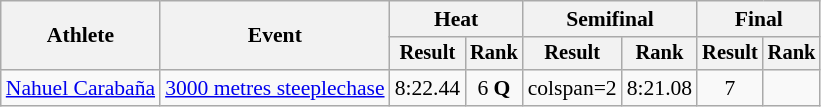<table class=wikitable style=font-size:90%>
<tr>
<th rowspan=2>Athlete</th>
<th rowspan=2>Event</th>
<th colspan=2>Heat</th>
<th colspan=2>Semifinal</th>
<th colspan=2>Final</th>
</tr>
<tr style=font-size:95%>
<th>Result</th>
<th>Rank</th>
<th>Result</th>
<th>Rank</th>
<th>Result</th>
<th>Rank</th>
</tr>
<tr align=center>
<td align=left><a href='#'>Nahuel Carabaña</a></td>
<td align=left><a href='#'>3000 metres steeplechase</a></td>
<td>8:22.44</td>
<td>6 <strong>Q</strong></td>
<td>colspan=2</td>
<td>8:21.08</td>
<td>7</td>
</tr>
</table>
